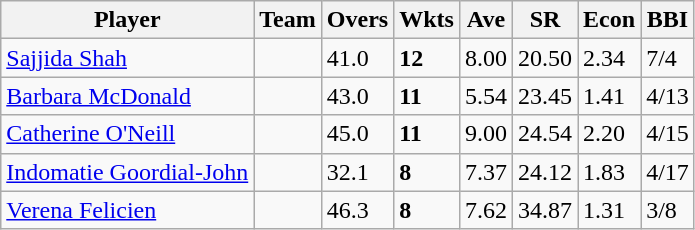<table class="wikitable">
<tr>
<th>Player</th>
<th>Team</th>
<th>Overs</th>
<th>Wkts</th>
<th>Ave</th>
<th>SR</th>
<th>Econ</th>
<th>BBI</th>
</tr>
<tr>
<td><a href='#'>Sajjida Shah</a></td>
<td></td>
<td>41.0</td>
<td><strong>12</strong></td>
<td>8.00</td>
<td>20.50</td>
<td>2.34</td>
<td>7/4</td>
</tr>
<tr>
<td><a href='#'>Barbara McDonald</a></td>
<td></td>
<td>43.0</td>
<td><strong>11</strong></td>
<td>5.54</td>
<td>23.45</td>
<td>1.41</td>
<td>4/13</td>
</tr>
<tr>
<td><a href='#'>Catherine O'Neill</a></td>
<td></td>
<td>45.0</td>
<td><strong>11</strong></td>
<td>9.00</td>
<td>24.54</td>
<td>2.20</td>
<td>4/15</td>
</tr>
<tr>
<td><a href='#'>Indomatie Goordial-John</a></td>
<td></td>
<td>32.1</td>
<td><strong>8</strong></td>
<td>7.37</td>
<td>24.12</td>
<td>1.83</td>
<td>4/17</td>
</tr>
<tr>
<td><a href='#'>Verena Felicien</a></td>
<td></td>
<td>46.3</td>
<td><strong>8</strong></td>
<td>7.62</td>
<td>34.87</td>
<td>1.31</td>
<td>3/8</td>
</tr>
</table>
